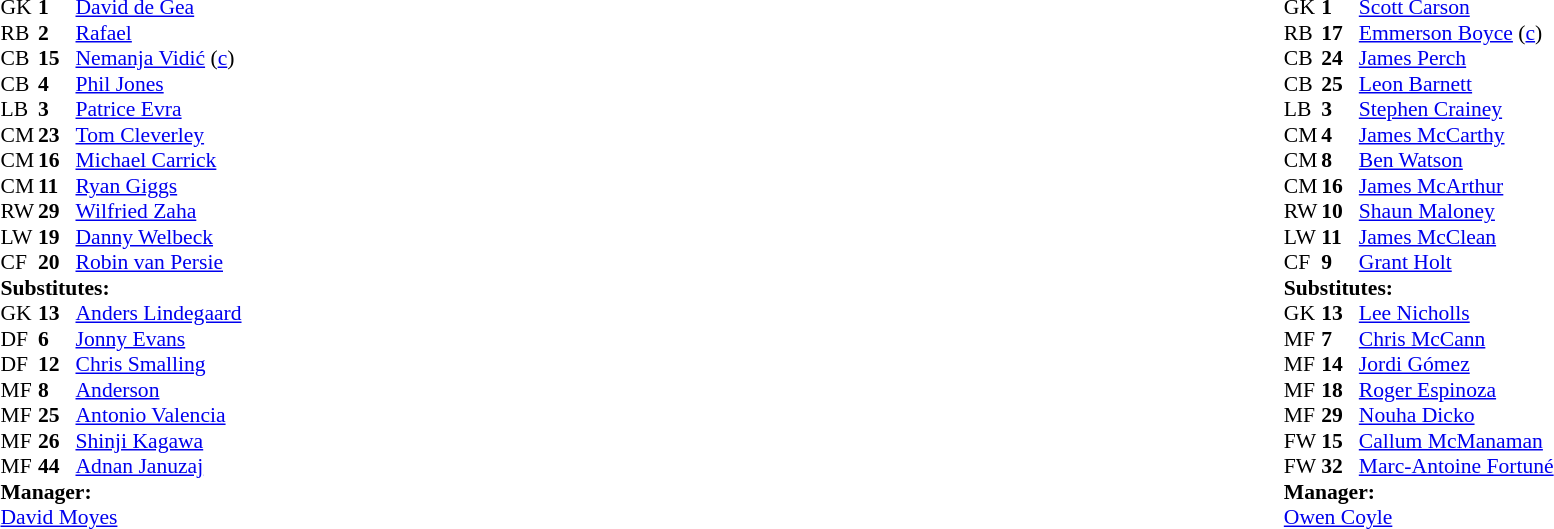<table width="100%">
<tr>
<td valign="top" width="50%"><br><table style="font-size: 90%" cellspacing="0" cellpadding="0">
<tr>
<th width=25></th>
<th width=25></th>
</tr>
<tr>
<td>GK</td>
<td><strong>1</strong></td>
<td> <a href='#'>David de Gea</a></td>
</tr>
<tr>
<td>RB</td>
<td><strong>2</strong></td>
<td> <a href='#'>Rafael</a></td>
<td></td>
<td></td>
</tr>
<tr>
<td>CB</td>
<td><strong>15</strong></td>
<td> <a href='#'>Nemanja Vidić</a> (<a href='#'>c</a>)</td>
</tr>
<tr>
<td>CB</td>
<td><strong>4</strong></td>
<td> <a href='#'>Phil Jones</a></td>
</tr>
<tr>
<td>LB</td>
<td><strong>3</strong></td>
<td> <a href='#'>Patrice Evra</a></td>
</tr>
<tr>
<td>CM</td>
<td><strong>23</strong></td>
<td> <a href='#'>Tom Cleverley</a></td>
<td></td>
</tr>
<tr>
<td>CM</td>
<td><strong>16</strong></td>
<td> <a href='#'>Michael Carrick</a></td>
</tr>
<tr>
<td>CM</td>
<td><strong>11</strong></td>
<td> <a href='#'>Ryan Giggs</a></td>
<td></td>
<td></td>
</tr>
<tr>
<td>RW</td>
<td><strong>29</strong></td>
<td> <a href='#'>Wilfried Zaha</a></td>
<td></td>
<td></td>
</tr>
<tr>
<td>LW</td>
<td><strong>19</strong></td>
<td> <a href='#'>Danny Welbeck</a></td>
<td></td>
<td></td>
</tr>
<tr>
<td>CF</td>
<td><strong>20</strong></td>
<td> <a href='#'>Robin van Persie</a></td>
<td></td>
<td></td>
</tr>
<tr>
<td colspan="3"><strong>Substitutes:</strong></td>
</tr>
<tr>
<td>GK</td>
<td><strong>13</strong></td>
<td> <a href='#'>Anders Lindegaard</a></td>
</tr>
<tr>
<td>DF</td>
<td><strong>6</strong></td>
<td> <a href='#'>Jonny Evans</a></td>
</tr>
<tr>
<td>DF</td>
<td><strong>12</strong></td>
<td> <a href='#'>Chris Smalling</a></td>
<td></td>
<td></td>
</tr>
<tr>
<td>MF</td>
<td><strong>8</strong></td>
<td> <a href='#'>Anderson</a></td>
<td></td>
<td></td>
</tr>
<tr>
<td>MF</td>
<td><strong>25</strong></td>
<td> <a href='#'>Antonio Valencia</a></td>
<td></td>
<td></td>
</tr>
<tr>
<td>MF</td>
<td><strong>26</strong></td>
<td> <a href='#'>Shinji Kagawa</a></td>
<td></td>
<td></td>
</tr>
<tr>
<td>MF</td>
<td><strong>44</strong></td>
<td> <a href='#'>Adnan Januzaj</a></td>
<td></td>
<td></td>
</tr>
<tr>
<td colspan=3><strong>Manager:</strong></td>
</tr>
<tr>
<td colspan="3"> <a href='#'>David Moyes</a></td>
</tr>
</table>
</td>
<td valign="top"></td>
<td valign="top" width="50%"><br><table style="font-size: 90%" cellspacing="0" cellpadding="0" align="center">
<tr>
<th width="25"></th>
<th width="25"></th>
</tr>
<tr>
<td>GK</td>
<td><strong>1</strong></td>
<td> <a href='#'>Scott Carson</a></td>
</tr>
<tr>
<td>RB</td>
<td><strong>17</strong></td>
<td> <a href='#'>Emmerson Boyce</a> (<a href='#'>c</a>)</td>
</tr>
<tr>
<td>CB</td>
<td><strong>24</strong></td>
<td> <a href='#'>James Perch</a></td>
</tr>
<tr>
<td>CB</td>
<td><strong>25</strong></td>
<td> <a href='#'>Leon Barnett</a></td>
</tr>
<tr>
<td>LB</td>
<td><strong>3</strong></td>
<td> <a href='#'>Stephen Crainey</a></td>
</tr>
<tr>
<td>CM</td>
<td><strong>4</strong></td>
<td> <a href='#'>James McCarthy</a></td>
<td></td>
<td></td>
</tr>
<tr>
<td>CM</td>
<td><strong>8</strong></td>
<td> <a href='#'>Ben Watson</a></td>
<td></td>
<td></td>
</tr>
<tr>
<td>CM</td>
<td><strong>16</strong></td>
<td> <a href='#'>James McArthur</a></td>
<td></td>
<td></td>
</tr>
<tr>
<td>RW</td>
<td><strong>10</strong></td>
<td> <a href='#'>Shaun Maloney</a></td>
<td></td>
<td></td>
</tr>
<tr>
<td>LW</td>
<td><strong>11</strong></td>
<td> <a href='#'>James McClean</a></td>
<td></td>
<td></td>
</tr>
<tr>
<td>CF</td>
<td><strong>9</strong></td>
<td> <a href='#'>Grant Holt</a></td>
<td></td>
<td></td>
</tr>
<tr>
<td colspan=3><strong>Substitutes:</strong></td>
</tr>
<tr>
<td>GK</td>
<td><strong>13</strong></td>
<td> <a href='#'>Lee Nicholls</a></td>
</tr>
<tr>
<td>MF</td>
<td><strong>7</strong></td>
<td> <a href='#'>Chris McCann</a></td>
<td></td>
<td></td>
</tr>
<tr>
<td>MF</td>
<td><strong>14</strong></td>
<td> <a href='#'>Jordi Gómez</a></td>
<td></td>
<td></td>
</tr>
<tr>
<td>MF</td>
<td><strong>18</strong></td>
<td> <a href='#'>Roger Espinoza</a></td>
<td></td>
<td></td>
</tr>
<tr>
<td>MF</td>
<td><strong>29</strong></td>
<td> <a href='#'>Nouha Dicko</a></td>
<td></td>
<td></td>
</tr>
<tr>
<td>FW</td>
<td><strong>15</strong></td>
<td> <a href='#'>Callum McManaman</a></td>
<td></td>
<td></td>
</tr>
<tr>
<td>FW</td>
<td><strong>32</strong></td>
<td> <a href='#'>Marc-Antoine Fortuné</a></td>
<td></td>
<td></td>
</tr>
<tr>
<td colspan=3><strong>Manager:</strong></td>
</tr>
<tr>
<td colspan=3> <a href='#'>Owen Coyle</a></td>
</tr>
</table>
</td>
</tr>
</table>
